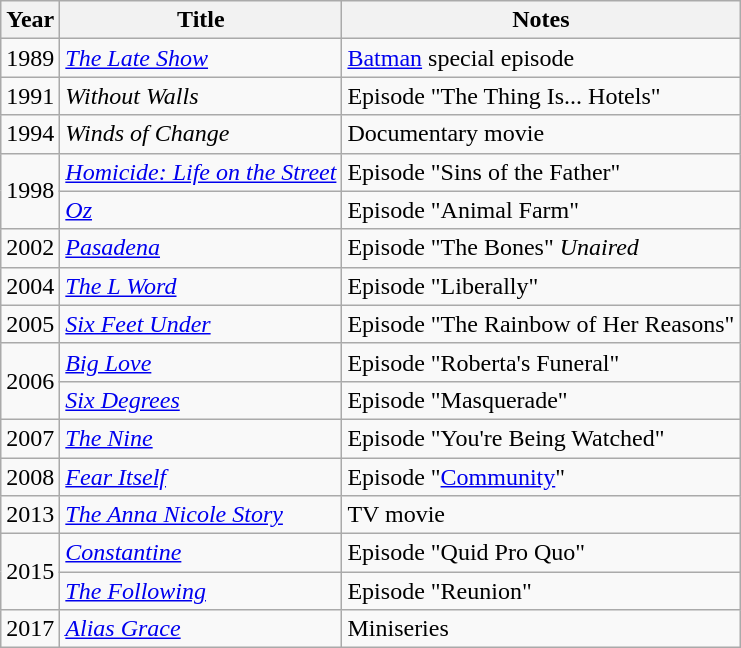<table class="wikitable">
<tr>
<th>Year</th>
<th>Title</th>
<th>Notes</th>
</tr>
<tr>
<td>1989</td>
<td><em><a href='#'>The Late Show</a></em></td>
<td><a href='#'>Batman</a> special episode</td>
</tr>
<tr>
<td>1991</td>
<td><em>Without Walls</em></td>
<td>Episode "The Thing Is... Hotels"</td>
</tr>
<tr>
<td>1994</td>
<td><em>Winds of Change</em></td>
<td>Documentary movie</td>
</tr>
<tr>
<td rowspan=2>1998</td>
<td><em><a href='#'>Homicide: Life on the Street</a></em></td>
<td>Episode "Sins of the Father"</td>
</tr>
<tr>
<td><em><a href='#'>Oz</a></em></td>
<td>Episode "Animal Farm"</td>
</tr>
<tr>
<td>2002</td>
<td><em><a href='#'>Pasadena</a></em></td>
<td>Episode "The Bones" <em>Unaired</em></td>
</tr>
<tr>
<td>2004</td>
<td><em><a href='#'>The L Word</a></em></td>
<td>Episode "Liberally"</td>
</tr>
<tr>
<td>2005</td>
<td><em><a href='#'>Six Feet Under</a></em></td>
<td>Episode "The Rainbow of Her Reasons"</td>
</tr>
<tr>
<td rowspan=2>2006</td>
<td><em><a href='#'>Big Love</a></em></td>
<td>Episode "Roberta's Funeral"</td>
</tr>
<tr>
<td><em><a href='#'>Six Degrees</a></em></td>
<td>Episode "Masquerade"</td>
</tr>
<tr>
<td>2007</td>
<td><em><a href='#'>The Nine</a></em></td>
<td>Episode "You're Being Watched"</td>
</tr>
<tr>
<td>2008</td>
<td><em><a href='#'>Fear Itself</a></em></td>
<td>Episode "<a href='#'>Community</a>"</td>
</tr>
<tr>
<td>2013</td>
<td><em><a href='#'>The Anna Nicole Story</a></em></td>
<td>TV movie</td>
</tr>
<tr>
<td rowspan=2>2015</td>
<td><em><a href='#'>Constantine</a></em></td>
<td>Episode "Quid Pro Quo"</td>
</tr>
<tr>
<td><em><a href='#'>The Following</a></em></td>
<td>Episode "Reunion"</td>
</tr>
<tr>
<td>2017</td>
<td><em><a href='#'>Alias Grace</a></em></td>
<td>Miniseries</td>
</tr>
</table>
